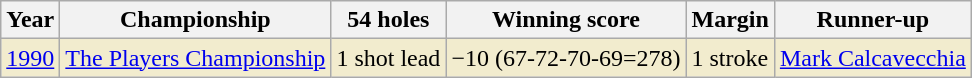<table class="wikitable">
<tr>
<th>Year</th>
<th>Championship</th>
<th>54 holes</th>
<th>Winning score</th>
<th>Margin</th>
<th>Runner-up</th>
</tr>
<tr style="background:#f2ecce;">
<td><a href='#'>1990</a></td>
<td><a href='#'>The Players Championship</a></td>
<td>1 shot lead</td>
<td>−10 (67-72-70-69=278)</td>
<td>1 stroke</td>
<td> <a href='#'>Mark Calcavecchia</a></td>
</tr>
</table>
